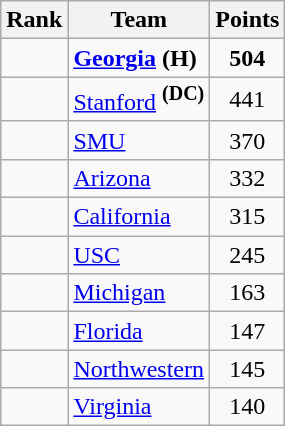<table class="wikitable sortable" style="text-align:center">
<tr>
<th>Rank</th>
<th>Team</th>
<th>Points</th>
</tr>
<tr>
<td></td>
<td align=left><strong><a href='#'>Georgia</a></strong> <strong>(H)</strong></td>
<td><strong>504</strong></td>
</tr>
<tr>
<td></td>
<td align=left><a href='#'>Stanford</a> <strong><sup>(DC)</sup></strong></td>
<td>441</td>
</tr>
<tr>
<td></td>
<td align=left><a href='#'>SMU</a></td>
<td>370</td>
</tr>
<tr>
<td></td>
<td align=left><a href='#'>Arizona</a></td>
<td>332</td>
</tr>
<tr>
<td></td>
<td align=left><a href='#'>California</a></td>
<td>315</td>
</tr>
<tr>
<td></td>
<td align=left><a href='#'>USC</a></td>
<td>245</td>
</tr>
<tr>
<td></td>
<td align=left><a href='#'>Michigan</a></td>
<td>163</td>
</tr>
<tr>
<td></td>
<td align=left><a href='#'>Florida</a></td>
<td>147</td>
</tr>
<tr>
<td></td>
<td align=left><a href='#'>Northwestern</a></td>
<td>145</td>
</tr>
<tr>
<td></td>
<td align=left><a href='#'>Virginia</a></td>
<td>140</td>
</tr>
</table>
